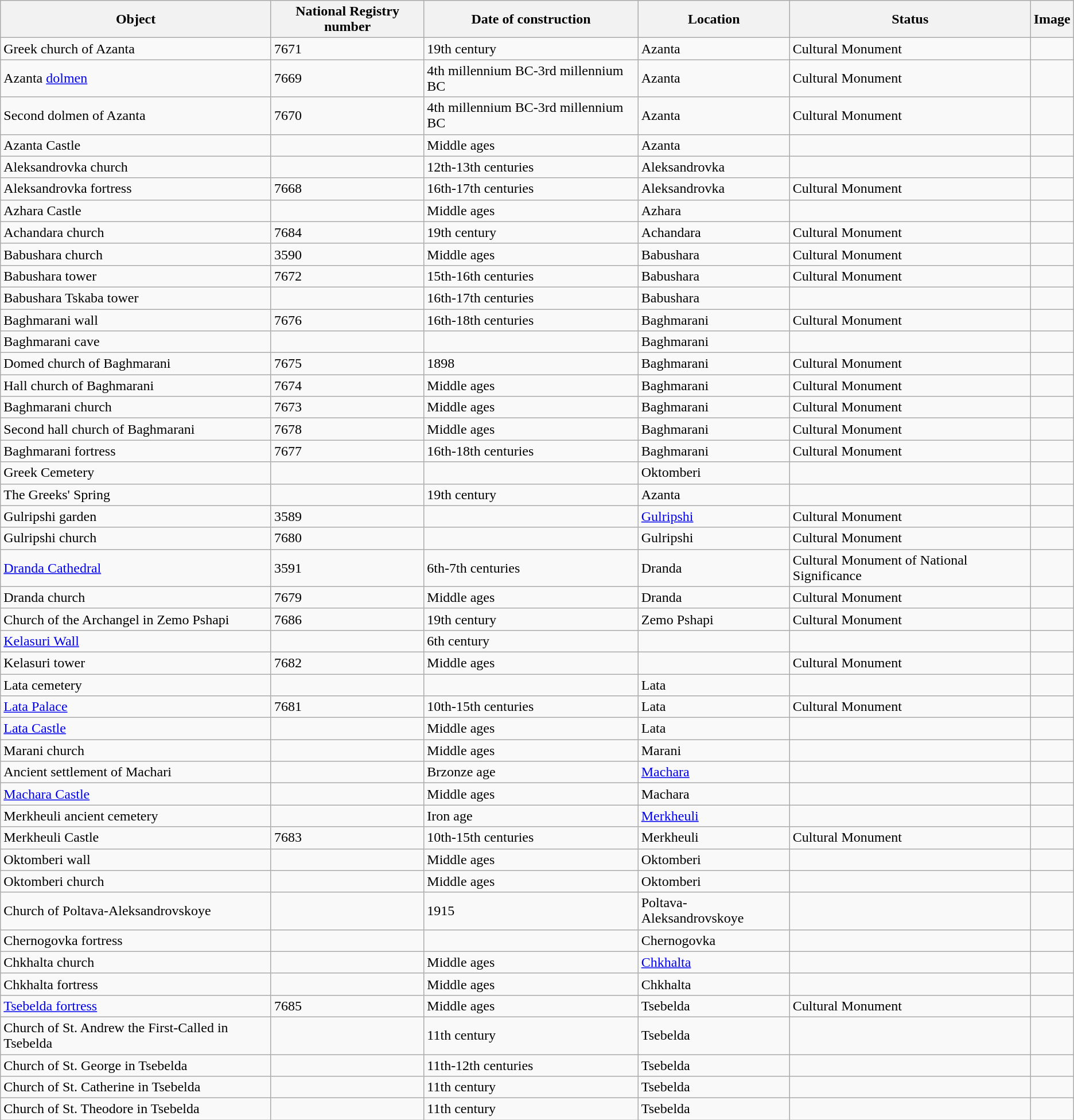<table class="wikitable sortable">
<tr>
<th>Object</th>
<th>National Registry number</th>
<th>Date of construction</th>
<th>Location</th>
<th>Status</th>
<th class=unsortable>Image</th>
</tr>
<tr>
<td>Greek church of Azanta</td>
<td>7671</td>
<td>19th century</td>
<td>Azanta</td>
<td>Cultural Monument</td>
<td></td>
</tr>
<tr>
<td>Azanta <a href='#'>dolmen</a></td>
<td>7669</td>
<td>4th millennium BC-3rd millennium BC</td>
<td>Azanta</td>
<td>Cultural Monument</td>
<td></td>
</tr>
<tr>
<td>Second dolmen of Azanta</td>
<td>7670</td>
<td>4th millennium BC-3rd millennium BC</td>
<td>Azanta</td>
<td>Cultural Monument</td>
<td></td>
</tr>
<tr>
<td>Azanta Castle</td>
<td></td>
<td>Middle ages</td>
<td>Azanta</td>
<td></td>
<td></td>
</tr>
<tr>
<td>Aleksandrovka church</td>
<td></td>
<td>12th-13th centuries</td>
<td>Aleksandrovka</td>
<td></td>
<td></td>
</tr>
<tr>
<td>Aleksandrovka fortress</td>
<td>7668</td>
<td>16th-17th centuries</td>
<td>Aleksandrovka</td>
<td>Cultural Monument</td>
<td></td>
</tr>
<tr>
<td>Azhara Castle</td>
<td></td>
<td>Middle ages</td>
<td>Azhara</td>
<td></td>
<td></td>
</tr>
<tr>
<td>Achandara church</td>
<td>7684</td>
<td>19th century</td>
<td>Achandara</td>
<td>Cultural Monument</td>
<td></td>
</tr>
<tr>
<td>Babushara church</td>
<td>3590</td>
<td>Middle ages</td>
<td>Babushara</td>
<td>Cultural Monument</td>
<td></td>
</tr>
<tr>
<td>Babushara tower</td>
<td>7672</td>
<td>15th-16th centuries</td>
<td>Babushara</td>
<td>Cultural Monument</td>
<td></td>
</tr>
<tr>
<td>Babushara Tskaba tower</td>
<td></td>
<td>16th-17th centuries</td>
<td>Babushara</td>
<td></td>
<td></td>
</tr>
<tr>
<td>Baghmarani wall</td>
<td>7676</td>
<td>16th-18th centuries</td>
<td>Baghmarani</td>
<td>Cultural Monument</td>
<td></td>
</tr>
<tr>
<td>Baghmarani cave</td>
<td></td>
<td></td>
<td>Baghmarani</td>
<td></td>
<td></td>
</tr>
<tr>
<td>Domed church of Baghmarani</td>
<td>7675</td>
<td>1898</td>
<td>Baghmarani</td>
<td>Cultural Monument</td>
<td></td>
</tr>
<tr>
<td>Hall church of Baghmarani</td>
<td>7674</td>
<td>Middle ages</td>
<td>Baghmarani</td>
<td>Cultural Monument</td>
<td></td>
</tr>
<tr>
<td>Baghmarani church</td>
<td>7673</td>
<td>Middle ages</td>
<td>Baghmarani</td>
<td>Cultural Monument</td>
<td></td>
</tr>
<tr>
<td>Second hall church of Baghmarani</td>
<td>7678</td>
<td>Middle ages</td>
<td>Baghmarani</td>
<td>Cultural Monument</td>
<td></td>
</tr>
<tr>
<td>Baghmarani fortress</td>
<td>7677</td>
<td>16th-18th centuries</td>
<td>Baghmarani</td>
<td>Cultural Monument</td>
<td></td>
</tr>
<tr>
<td>Greek Cemetery</td>
<td></td>
<td></td>
<td>Oktomberi</td>
<td></td>
<td></td>
</tr>
<tr>
<td>The Greeks' Spring</td>
<td></td>
<td>19th century</td>
<td>Azanta</td>
<td></td>
<td></td>
</tr>
<tr>
<td>Gulripshi garden</td>
<td>3589</td>
<td></td>
<td><a href='#'>Gulripshi</a></td>
<td>Cultural Monument</td>
<td></td>
</tr>
<tr>
<td>Gulripshi church</td>
<td>7680</td>
<td></td>
<td>Gulripshi</td>
<td>Cultural Monument</td>
<td></td>
</tr>
<tr>
<td><a href='#'>Dranda Cathedral</a></td>
<td>3591</td>
<td>6th-7th centuries</td>
<td>Dranda</td>
<td>Cultural Monument of National Significance</td>
<td></td>
</tr>
<tr>
<td>Dranda church</td>
<td>7679</td>
<td>Middle ages</td>
<td>Dranda</td>
<td>Cultural Monument</td>
<td></td>
</tr>
<tr>
<td>Church of the Archangel in Zemo Pshapi</td>
<td>7686</td>
<td>19th century</td>
<td>Zemo Pshapi</td>
<td>Cultural Monument</td>
<td></td>
</tr>
<tr>
<td><a href='#'>Kelasuri Wall</a></td>
<td></td>
<td>6th century</td>
<td></td>
<td></td>
<td></td>
</tr>
<tr>
<td>Kelasuri tower</td>
<td>7682</td>
<td>Middle ages</td>
<td></td>
<td>Cultural Monument</td>
<td></td>
</tr>
<tr>
<td>Lata cemetery</td>
<td></td>
<td></td>
<td>Lata</td>
<td></td>
<td></td>
</tr>
<tr>
<td><a href='#'>Lata Palace</a></td>
<td>7681</td>
<td>10th-15th centuries</td>
<td>Lata</td>
<td>Cultural Monument</td>
<td></td>
</tr>
<tr>
<td><a href='#'>Lata Castle</a></td>
<td></td>
<td>Middle ages</td>
<td>Lata</td>
<td></td>
<td></td>
</tr>
<tr>
<td>Marani church</td>
<td></td>
<td>Middle ages</td>
<td>Marani</td>
<td></td>
<td></td>
</tr>
<tr>
<td>Ancient settlement of Machari</td>
<td></td>
<td>Brzonze age</td>
<td><a href='#'>Machara</a></td>
<td></td>
<td></td>
</tr>
<tr>
<td><a href='#'>Machara Castle</a></td>
<td></td>
<td>Middle ages</td>
<td>Machara</td>
<td></td>
<td></td>
</tr>
<tr>
<td>Merkheuli ancient cemetery</td>
<td></td>
<td>Iron age</td>
<td><a href='#'>Merkheuli</a></td>
<td></td>
<td></td>
</tr>
<tr>
<td>Merkheuli Castle</td>
<td>7683</td>
<td>10th-15th centuries</td>
<td>Merkheuli</td>
<td>Cultural Monument</td>
<td></td>
</tr>
<tr>
<td>Oktomberi wall</td>
<td></td>
<td>Middle ages</td>
<td>Oktomberi</td>
<td></td>
<td></td>
</tr>
<tr>
<td>Oktomberi church</td>
<td></td>
<td>Middle ages</td>
<td>Oktomberi</td>
<td></td>
<td></td>
</tr>
<tr>
<td>Church of Poltava-Aleksandrovskoye</td>
<td></td>
<td>1915</td>
<td>Poltava-Aleksandrovskoye</td>
<td></td>
<td></td>
</tr>
<tr>
<td>Chernogovka fortress</td>
<td></td>
<td></td>
<td>Chernogovka</td>
<td></td>
<td></td>
</tr>
<tr>
<td>Chkhalta church</td>
<td></td>
<td>Middle ages</td>
<td><a href='#'>Chkhalta</a></td>
<td></td>
<td></td>
</tr>
<tr>
<td>Chkhalta fortress</td>
<td></td>
<td>Middle ages</td>
<td>Chkhalta</td>
<td></td>
<td></td>
</tr>
<tr>
<td><a href='#'>Tsebelda fortress</a></td>
<td>7685</td>
<td>Middle ages</td>
<td>Tsebelda</td>
<td>Cultural Monument</td>
<td></td>
</tr>
<tr>
<td>Church of St. Andrew the First-Called in Tsebelda</td>
<td></td>
<td>11th century</td>
<td>Tsebelda</td>
<td></td>
<td></td>
</tr>
<tr>
<td>Church of St. George in Tsebelda</td>
<td></td>
<td>11th-12th centuries</td>
<td>Tsebelda</td>
<td></td>
<td></td>
</tr>
<tr>
<td>Church of St. Catherine in Tsebelda</td>
<td></td>
<td>11th century</td>
<td>Tsebelda</td>
<td></td>
<td></td>
</tr>
<tr>
<td>Church of St. Theodore in Tsebelda</td>
<td></td>
<td>11th century</td>
<td>Tsebelda</td>
<td></td>
<td></td>
</tr>
</table>
